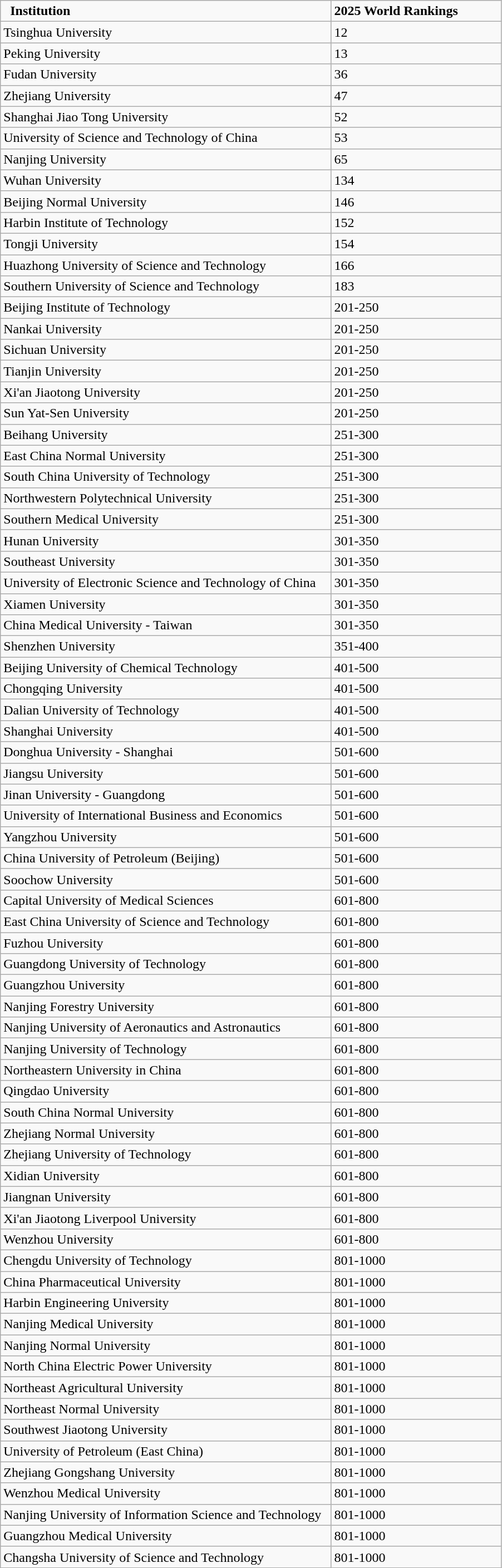<table class="wikitable">
<tr>
<td><strong>  Institution                  </strong></td>
<td><strong>2025 World Rankings</strong>            </td>
</tr>
<tr>
<td>Tsinghua University  </td>
<td>12</td>
</tr>
<tr>
<td>Peking University  </td>
<td>13</td>
</tr>
<tr>
<td>Fudan University  </td>
<td>36</td>
</tr>
<tr>
<td>Zhejiang University  </td>
<td>47</td>
</tr>
<tr>
<td>Shanghai Jiao Tong University  </td>
<td>52</td>
</tr>
<tr>
<td>University of Science and Technology of China  </td>
<td>53</td>
</tr>
<tr>
<td>Nanjing University  </td>
<td>65</td>
</tr>
<tr>
<td>Wuhan University  </td>
<td>134</td>
</tr>
<tr>
<td>Beijing Normal University  </td>
<td>146</td>
</tr>
<tr>
<td>Harbin Institute of Technology  </td>
<td>152</td>
</tr>
<tr>
<td>Tongji University  </td>
<td>154</td>
</tr>
<tr>
<td>Huazhong University of Science and Technology  </td>
<td>166</td>
</tr>
<tr>
<td>Southern University of Science and Technology  </td>
<td>183</td>
</tr>
<tr>
<td>Beijing Institute of Technology  </td>
<td>201-250  </td>
</tr>
<tr>
<td>Nankai University  </td>
<td>201-250  </td>
</tr>
<tr>
<td>Sichuan University  </td>
<td>201-250  </td>
</tr>
<tr>
<td>Tianjin University  </td>
<td>201-250  </td>
</tr>
<tr>
<td>Xi'an Jiaotong University  </td>
<td>201-250  </td>
</tr>
<tr>
<td>Sun Yat-Sen University  </td>
<td>201-250  </td>
</tr>
<tr>
<td>Beihang University  </td>
<td>251-300  </td>
</tr>
<tr>
<td>East China Normal University  </td>
<td>251-300  </td>
</tr>
<tr>
<td>South China University of Technology  </td>
<td>251-300  </td>
</tr>
<tr>
<td>Northwestern Polytechnical University  </td>
<td>251-300  </td>
</tr>
<tr>
<td>Southern Medical University  </td>
<td>251-300  </td>
</tr>
<tr>
<td>Hunan University  </td>
<td>301-350  </td>
</tr>
<tr>
<td>Southeast University  </td>
<td>301-350  </td>
</tr>
<tr>
<td>University of Electronic Science and Technology of China  </td>
<td>301-350  </td>
</tr>
<tr>
<td>Xiamen University  </td>
<td>301-350  </td>
</tr>
<tr>
<td>China Medical University - Taiwan  </td>
<td>301-350  </td>
</tr>
<tr>
<td>Shenzhen University  </td>
<td>351-400  </td>
</tr>
<tr>
<td>Beijing University of Chemical Technology  </td>
<td>401-500  </td>
</tr>
<tr>
<td>Chongqing University  </td>
<td>401-500  </td>
</tr>
<tr>
<td>Dalian University of Technology  </td>
<td>401-500  </td>
</tr>
<tr>
<td>Shanghai University  </td>
<td>401-500  </td>
</tr>
<tr>
<td>Donghua University - Shanghai  </td>
<td>501-600  </td>
</tr>
<tr>
<td>Jiangsu University  </td>
<td>501-600  </td>
</tr>
<tr>
<td>Jinan University - Guangdong  </td>
<td>501-600  </td>
</tr>
<tr>
<td>University of International Business and Economics  </td>
<td>501-600  </td>
</tr>
<tr>
<td>Yangzhou University  </td>
<td>501-600  </td>
</tr>
<tr>
<td>China University of Petroleum (Beijing)  </td>
<td>501-600  </td>
</tr>
<tr>
<td>Soochow University  </td>
<td>501-600  </td>
</tr>
<tr>
<td>Capital University of Medical Sciences  </td>
<td>601-800  </td>
</tr>
<tr>
<td>East China University of Science and Technology  </td>
<td>601-800  </td>
</tr>
<tr>
<td>Fuzhou University  </td>
<td>601-800  </td>
</tr>
<tr>
<td>Guangdong University of Technology  </td>
<td>601-800  </td>
</tr>
<tr>
<td>Guangzhou University  </td>
<td>601-800  </td>
</tr>
<tr>
<td>Nanjing Forestry University  </td>
<td>601-800  </td>
</tr>
<tr>
<td>Nanjing University of Aeronautics and Astronautics  </td>
<td>601-800  </td>
</tr>
<tr>
<td>Nanjing University of Technology  </td>
<td>601-800  </td>
</tr>
<tr>
<td>Northeastern University in China  </td>
<td>601-800  </td>
</tr>
<tr>
<td>Qingdao University  </td>
<td>601-800  </td>
</tr>
<tr>
<td>South China Normal University  </td>
<td>601-800  </td>
</tr>
<tr>
<td>Zhejiang Normal University  </td>
<td>601-800  </td>
</tr>
<tr>
<td>Zhejiang University of Technology  </td>
<td>601-800  </td>
</tr>
<tr>
<td>Xidian University  </td>
<td>601-800  </td>
</tr>
<tr>
<td>Jiangnan University  </td>
<td>601-800  </td>
</tr>
<tr>
<td>Xi'an Jiaotong Liverpool University  </td>
<td>601-800  </td>
</tr>
<tr>
<td>Wenzhou University  </td>
<td>601-800  </td>
</tr>
<tr>
<td>Chengdu University of Technology  </td>
<td>801-1000  </td>
</tr>
<tr>
<td>China Pharmaceutical University  </td>
<td>801-1000  </td>
</tr>
<tr>
<td>Harbin Engineering University  </td>
<td>801-1000  </td>
</tr>
<tr>
<td>Nanjing Medical University  </td>
<td>801-1000  </td>
</tr>
<tr>
<td>Nanjing Normal University  </td>
<td>801-1000  </td>
</tr>
<tr>
<td>North China Electric Power University  </td>
<td>801-1000  </td>
</tr>
<tr>
<td>Northeast Agricultural University  </td>
<td>801-1000  </td>
</tr>
<tr>
<td>Northeast Normal University  </td>
<td>801-1000  </td>
</tr>
<tr>
<td>Southwest Jiaotong University  </td>
<td>801-1000  </td>
</tr>
<tr>
<td>University of Petroleum (East China)  </td>
<td>801-1000  </td>
</tr>
<tr>
<td>Zhejiang Gongshang University  </td>
<td>801-1000  </td>
</tr>
<tr>
<td>Wenzhou Medical University  </td>
<td>801-1000  </td>
</tr>
<tr>
<td>Nanjing University of Information Science and Technology  </td>
<td>801-1000  </td>
</tr>
<tr>
<td>Guangzhou Medical University  </td>
<td>801-1000  </td>
</tr>
<tr>
<td>Changsha University of Science and Technology  </td>
<td>801-1000  </td>
</tr>
</table>
